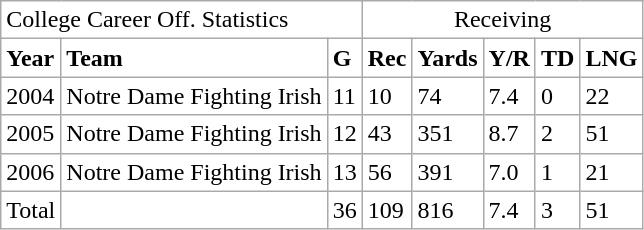<table class="wikitable" border=0 style="background: #FFFFFF;">
<tr>
<td colspan=3>College Career Off. Statistics</td>
<td colspan=5 align="center">Receiving</td>
</tr>
<tr>
<td><strong>Year</strong></td>
<td><strong>Team</strong></td>
<td><strong>G</strong></td>
<td><strong>Rec</strong></td>
<td><strong>Yards</strong></td>
<td><strong>Y/R</strong></td>
<td><strong>TD</strong></td>
<td><strong>LNG</strong></td>
</tr>
<tr>
<td>2004</td>
<td>Notre Dame Fighting Irish</td>
<td>11</td>
<td>10</td>
<td>74</td>
<td>7.4</td>
<td>0</td>
<td>22</td>
</tr>
<tr>
<td>2005</td>
<td>Notre Dame Fighting Irish</td>
<td>12</td>
<td>43</td>
<td>351</td>
<td>8.7</td>
<td>2</td>
<td>51</td>
</tr>
<tr>
<td>2006</td>
<td>Notre Dame Fighting Irish</td>
<td>13</td>
<td>56</td>
<td>391</td>
<td>7.0</td>
<td>1</td>
<td>21</td>
</tr>
<tr>
<td>Total</td>
<td></td>
<td>36</td>
<td>109</td>
<td>816</td>
<td>7.4</td>
<td>3</td>
<td>51</td>
</tr>
</table>
